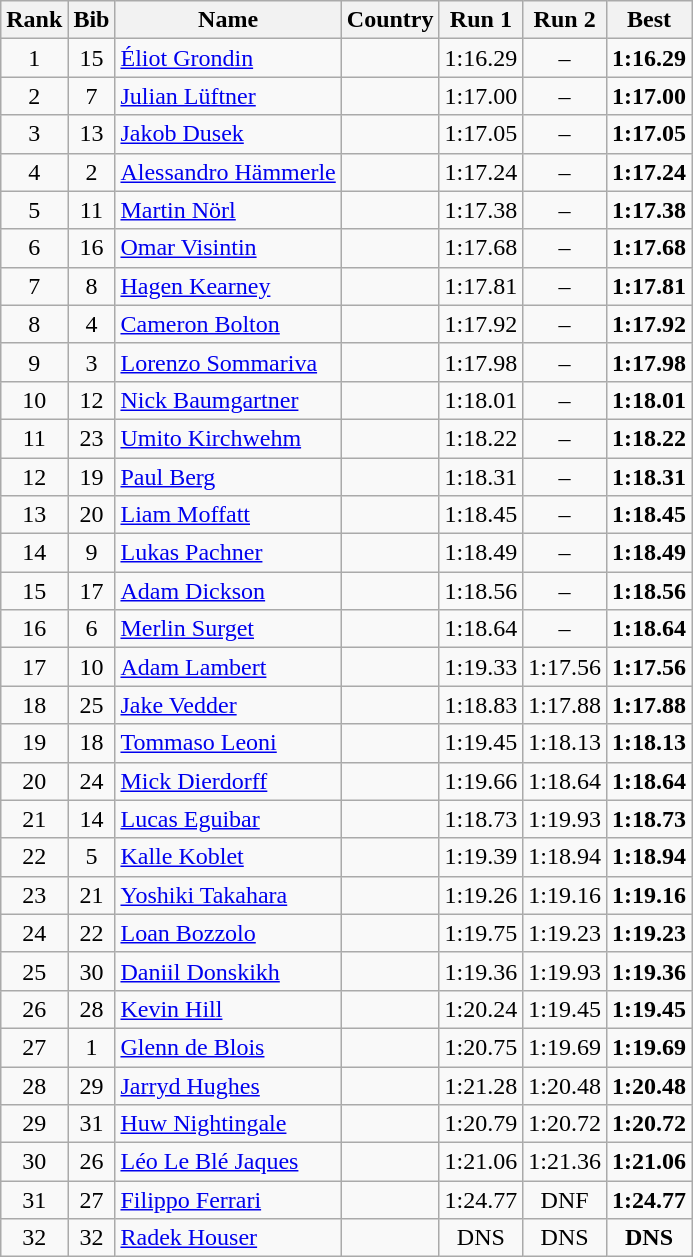<table class="wikitable sortable" style="text-align:center">
<tr>
<th>Rank</th>
<th>Bib</th>
<th>Name</th>
<th>Country</th>
<th>Run 1</th>
<th>Run 2</th>
<th>Best</th>
</tr>
<tr>
<td>1</td>
<td>15</td>
<td align=left><a href='#'>Éliot Grondin</a></td>
<td align=left></td>
<td>1:16.29</td>
<td>–</td>
<td><strong>1:16.29</strong></td>
</tr>
<tr>
<td>2</td>
<td>7</td>
<td align=left><a href='#'>Julian Lüftner</a></td>
<td align=left></td>
<td>1:17.00</td>
<td>–</td>
<td><strong>1:17.00</strong></td>
</tr>
<tr>
<td>3</td>
<td>13</td>
<td align=left><a href='#'>Jakob Dusek</a></td>
<td align=left></td>
<td>1:17.05</td>
<td>–</td>
<td><strong>1:17.05</strong></td>
</tr>
<tr>
<td>4</td>
<td>2</td>
<td align=left><a href='#'>Alessandro Hämmerle</a></td>
<td align=left></td>
<td>1:17.24</td>
<td>–</td>
<td><strong>1:17.24</strong></td>
</tr>
<tr>
<td>5</td>
<td>11</td>
<td align=left><a href='#'>Martin Nörl</a></td>
<td align=left></td>
<td>1:17.38</td>
<td>–</td>
<td><strong>1:17.38</strong></td>
</tr>
<tr>
<td>6</td>
<td>16</td>
<td align=left><a href='#'>Omar Visintin</a></td>
<td align=left></td>
<td>1:17.68</td>
<td>–</td>
<td><strong>1:17.68</strong></td>
</tr>
<tr>
<td>7</td>
<td>8</td>
<td align=left><a href='#'>Hagen Kearney</a></td>
<td align=left></td>
<td>1:17.81</td>
<td>–</td>
<td><strong>1:17.81</strong></td>
</tr>
<tr>
<td>8</td>
<td>4</td>
<td align=left><a href='#'>Cameron Bolton</a></td>
<td align=left></td>
<td>1:17.92</td>
<td>–</td>
<td><strong>1:17.92</strong></td>
</tr>
<tr>
<td>9</td>
<td>3</td>
<td align=left><a href='#'>Lorenzo Sommariva</a></td>
<td align=left></td>
<td>1:17.98</td>
<td>–</td>
<td><strong>1:17.98</strong></td>
</tr>
<tr>
<td>10</td>
<td>12</td>
<td align=left><a href='#'>Nick Baumgartner</a></td>
<td align=left></td>
<td>1:18.01</td>
<td>–</td>
<td><strong>1:18.01</strong></td>
</tr>
<tr>
<td>11</td>
<td>23</td>
<td align=left><a href='#'>Umito Kirchwehm</a></td>
<td align=left></td>
<td>1:18.22</td>
<td>–</td>
<td><strong>1:18.22</strong></td>
</tr>
<tr>
<td>12</td>
<td>19</td>
<td align=left><a href='#'>Paul Berg</a></td>
<td align=left></td>
<td>1:18.31</td>
<td>–</td>
<td><strong>1:18.31</strong></td>
</tr>
<tr>
<td>13</td>
<td>20</td>
<td align=left><a href='#'>Liam Moffatt</a></td>
<td align=left></td>
<td>1:18.45</td>
<td>–</td>
<td><strong>1:18.45</strong></td>
</tr>
<tr>
<td>14</td>
<td>9</td>
<td align=left><a href='#'>Lukas Pachner</a></td>
<td align=left></td>
<td>1:18.49</td>
<td>–</td>
<td><strong>1:18.49</strong></td>
</tr>
<tr>
<td>15</td>
<td>17</td>
<td align=left><a href='#'>Adam Dickson</a></td>
<td align=left></td>
<td>1:18.56</td>
<td>–</td>
<td><strong>1:18.56</strong></td>
</tr>
<tr>
<td>16</td>
<td>6</td>
<td align=left><a href='#'>Merlin Surget</a></td>
<td align=left></td>
<td>1:18.64</td>
<td>–</td>
<td><strong>1:18.64</strong></td>
</tr>
<tr>
<td>17</td>
<td>10</td>
<td align=left><a href='#'>Adam Lambert</a></td>
<td align=left></td>
<td>1:19.33</td>
<td>1:17.56</td>
<td><strong>1:17.56</strong></td>
</tr>
<tr>
<td>18</td>
<td>25</td>
<td align=left><a href='#'>Jake Vedder</a></td>
<td align=left></td>
<td>1:18.83</td>
<td>1:17.88</td>
<td><strong>1:17.88</strong></td>
</tr>
<tr>
<td>19</td>
<td>18</td>
<td align=left><a href='#'>Tommaso Leoni</a></td>
<td align=left></td>
<td>1:19.45</td>
<td>1:18.13</td>
<td><strong>1:18.13</strong></td>
</tr>
<tr>
<td>20</td>
<td>24</td>
<td align=left><a href='#'>Mick Dierdorff</a></td>
<td align=left></td>
<td>1:19.66</td>
<td>1:18.64</td>
<td><strong>1:18.64</strong></td>
</tr>
<tr>
<td>21</td>
<td>14</td>
<td align=left><a href='#'>Lucas Eguibar</a></td>
<td align=left></td>
<td>1:18.73</td>
<td>1:19.93</td>
<td><strong>1:18.73</strong></td>
</tr>
<tr>
<td>22</td>
<td>5</td>
<td align=left><a href='#'>Kalle Koblet</a></td>
<td align=left></td>
<td>1:19.39</td>
<td>1:18.94</td>
<td><strong>1:18.94</strong></td>
</tr>
<tr>
<td>23</td>
<td>21</td>
<td align=left><a href='#'>Yoshiki Takahara</a></td>
<td align=left></td>
<td>1:19.26</td>
<td>1:19.16</td>
<td><strong>1:19.16</strong></td>
</tr>
<tr>
<td>24</td>
<td>22</td>
<td align=left><a href='#'>Loan Bozzolo</a></td>
<td align=left></td>
<td>1:19.75</td>
<td>1:19.23</td>
<td><strong>1:19.23</strong></td>
</tr>
<tr>
<td>25</td>
<td>30</td>
<td align=left><a href='#'>Daniil Donskikh</a></td>
<td align=left></td>
<td>1:19.36</td>
<td>1:19.93</td>
<td><strong>1:19.36</strong></td>
</tr>
<tr>
<td>26</td>
<td>28</td>
<td align=left><a href='#'>Kevin Hill</a></td>
<td align=left></td>
<td>1:20.24</td>
<td>1:19.45</td>
<td><strong>1:19.45</strong></td>
</tr>
<tr>
<td>27</td>
<td>1</td>
<td align=left><a href='#'>Glenn de Blois</a></td>
<td align=left></td>
<td>1:20.75</td>
<td>1:19.69</td>
<td><strong>1:19.69</strong></td>
</tr>
<tr>
<td>28</td>
<td>29</td>
<td align=left><a href='#'>Jarryd Hughes</a></td>
<td align=left></td>
<td>1:21.28</td>
<td>1:20.48</td>
<td><strong>1:20.48</strong></td>
</tr>
<tr>
<td>29</td>
<td>31</td>
<td align=left><a href='#'>Huw Nightingale</a></td>
<td align=left></td>
<td>1:20.79</td>
<td>1:20.72</td>
<td><strong>1:20.72</strong></td>
</tr>
<tr>
<td>30</td>
<td>26</td>
<td align=left><a href='#'>Léo Le Blé Jaques</a></td>
<td align=left></td>
<td>1:21.06</td>
<td>1:21.36</td>
<td><strong>1:21.06</strong></td>
</tr>
<tr>
<td>31</td>
<td>27</td>
<td align=left><a href='#'>Filippo Ferrari</a></td>
<td align=left></td>
<td>1:24.77</td>
<td>DNF</td>
<td><strong>1:24.77</strong></td>
</tr>
<tr>
<td>32</td>
<td>32</td>
<td align=left><a href='#'>Radek Houser</a></td>
<td align=left></td>
<td>DNS</td>
<td>DNS</td>
<td><strong>DNS</strong></td>
</tr>
</table>
